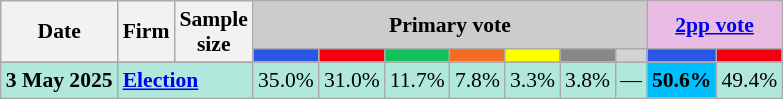<table class="nowrap wikitable tpl-blanktable" style=text-align:center;font-size:90%>
<tr>
<th rowspan=2>Date</th>
<th rowspan=2>Firm</th>
<th rowspan=2>Sample<br>size</th>
<th colspan=7 class=unsortable style=background:#ccc>Primary vote</th>
<th colspan=2 class=unsortable style=background:#ebbce3><a href='#'>2pp vote</a></th>
</tr>
<tr>
<th class="unsortable" style=background:#2955E8></th>
<th class="unsortable" style="background:#F00011"></th>
<th class=unsortable style=background:#10C25B></th>
<th class=unsortable style=background:#f36c21></th>
<th class=unsortable style=background:yellow></th>
<th class=unsortable style=background:#888888></th>
<th class=unsortable style=background:lightgray></th>
<th class="unsortable" style=background:#2955E8></th>
<th class="unsortable" style="background:#F00011"></th>
</tr>
<tr>
</tr>
<tr style=background:#b0e9db>
<td style=text-align:right data-sort-value=3-May-2025><strong>3 May 2025</strong></td>
<td colspan=2 style=text-align:left><strong><a href='#'>Election</a></strong></td>
<td>35.0%</td>
<td>31.0%</td>
<td>11.7%</td>
<td>7.8%</td>
<td>3.3%</td>
<td>3.8%</td>
<td>—</td>
<td style=background:#00bfff><strong>50.6%</strong></td>
<td>49.4%</td>
</tr>
</table>
